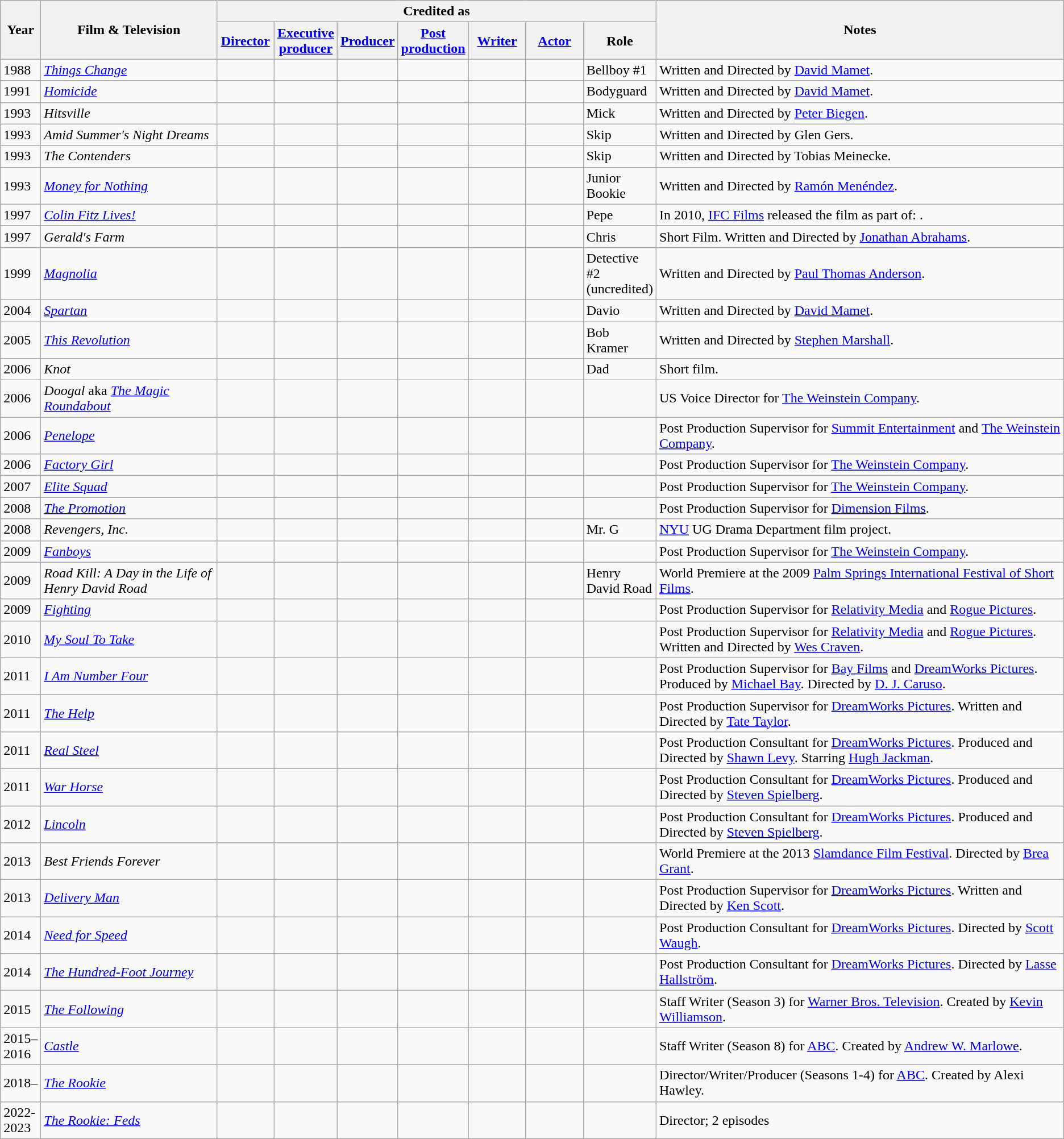<table class="wikitable">
<tr>
<th rowspan="2" width="35">Year</th>
<th rowspan="2">Film & Television</th>
<th colspan="7">Credited as</th>
<th rowspan="2">Notes</th>
</tr>
<tr>
<th width=60><a href='#'>Director</a></th>
<th width=60><a href='#'>Executive producer</a></th>
<th width=60><a href='#'>Producer</a></th>
<th width=60><a href='#'>Post production</a></th>
<th width=60><a href='#'>Writer</a></th>
<th width=60><a href='#'>Actor</a></th>
<th width=75>Role</th>
</tr>
<tr>
<td>1988</td>
<td><em><a href='#'>Things Change</a></em></td>
<td></td>
<td></td>
<td></td>
<td></td>
<td></td>
<td></td>
<td>Bellboy #1</td>
<td>Written and Directed by <a href='#'>David Mamet</a>.</td>
</tr>
<tr>
<td>1991</td>
<td><em><a href='#'>Homicide</a></em></td>
<td></td>
<td></td>
<td></td>
<td></td>
<td></td>
<td></td>
<td>Bodyguard</td>
<td>Written and Directed by <a href='#'>David Mamet</a>.</td>
</tr>
<tr>
<td>1993</td>
<td><em>Hitsville</em></td>
<td></td>
<td></td>
<td></td>
<td></td>
<td></td>
<td></td>
<td>Mick</td>
<td>Written and Directed by <a href='#'>Peter Biegen</a>.</td>
</tr>
<tr>
<td>1993</td>
<td><em>Amid Summer's Night Dreams</em></td>
<td></td>
<td></td>
<td></td>
<td></td>
<td></td>
<td></td>
<td>Skip</td>
<td>Written and Directed by Glen Gers.</td>
</tr>
<tr>
<td>1993</td>
<td><em>The Contenders</em></td>
<td></td>
<td></td>
<td></td>
<td></td>
<td></td>
<td></td>
<td>Skip</td>
<td>Written and Directed by Tobias Meinecke.</td>
</tr>
<tr>
<td>1993</td>
<td><em><a href='#'>Money for Nothing</a></em></td>
<td></td>
<td></td>
<td></td>
<td></td>
<td></td>
<td></td>
<td>Junior Bookie</td>
<td>Written and Directed by <a href='#'>Ramón Menéndez</a>.</td>
</tr>
<tr>
<td>1997</td>
<td><em><a href='#'>Colin Fitz Lives!</a></em></td>
<td></td>
<td></td>
<td></td>
<td></td>
<td></td>
<td></td>
<td>Pepe</td>
<td>In 2010, <a href='#'>IFC Films</a> released the film as part of: .</td>
</tr>
<tr>
<td>1997</td>
<td><em>Gerald's Farm</em></td>
<td></td>
<td></td>
<td></td>
<td></td>
<td></td>
<td></td>
<td>Chris</td>
<td>Short Film.  Written and Directed by <a href='#'>Jonathan Abrahams</a>.</td>
</tr>
<tr>
<td>1999</td>
<td><em><a href='#'>Magnolia</a></em></td>
<td></td>
<td></td>
<td></td>
<td></td>
<td></td>
<td></td>
<td>Detective #2 (uncredited)</td>
<td>Written and Directed by <a href='#'>Paul Thomas Anderson</a>.</td>
</tr>
<tr>
<td>2004</td>
<td><em><a href='#'>Spartan</a></em></td>
<td></td>
<td></td>
<td></td>
<td></td>
<td></td>
<td></td>
<td>Davio</td>
<td>Written and Directed by <a href='#'>David Mamet</a>.</td>
</tr>
<tr>
<td>2005</td>
<td><em><a href='#'>This Revolution</a></em></td>
<td></td>
<td></td>
<td></td>
<td></td>
<td></td>
<td></td>
<td>Bob Kramer</td>
<td>Written and Directed by <a href='#'>Stephen Marshall</a>.</td>
</tr>
<tr>
<td>2006</td>
<td><em>Knot</em></td>
<td></td>
<td></td>
<td></td>
<td></td>
<td></td>
<td></td>
<td>Dad</td>
<td>Short film.</td>
</tr>
<tr>
<td>2006</td>
<td><em>Doogal</em> aka <em><a href='#'>The Magic Roundabout</a></em></td>
<td></td>
<td></td>
<td></td>
<td></td>
<td></td>
<td></td>
<td></td>
<td>US Voice Director for <a href='#'>The Weinstein Company</a>.</td>
</tr>
<tr>
<td>2006</td>
<td><em><a href='#'>Penelope</a></em></td>
<td></td>
<td></td>
<td></td>
<td></td>
<td></td>
<td></td>
<td></td>
<td>Post Production Supervisor for <a href='#'>Summit Entertainment</a> and <a href='#'>The Weinstein Company</a>.</td>
</tr>
<tr>
<td>2006</td>
<td><em><a href='#'>Factory Girl</a></em></td>
<td></td>
<td></td>
<td></td>
<td></td>
<td></td>
<td></td>
<td></td>
<td>Post Production Supervisor for <a href='#'>The Weinstein Company</a>.</td>
</tr>
<tr>
<td>2007</td>
<td><em><a href='#'>Elite Squad</a></em></td>
<td></td>
<td></td>
<td></td>
<td></td>
<td></td>
<td></td>
<td></td>
<td>Post Production Supervisor for <a href='#'>The Weinstein Company</a>.</td>
</tr>
<tr>
<td>2008</td>
<td><em><a href='#'>The Promotion</a></em></td>
<td></td>
<td></td>
<td></td>
<td></td>
<td></td>
<td></td>
<td></td>
<td>Post Production Supervisor for <a href='#'>Dimension Films</a>.</td>
</tr>
<tr>
<td>2008</td>
<td><em>Revengers, Inc.</em></td>
<td></td>
<td></td>
<td></td>
<td></td>
<td></td>
<td></td>
<td>Mr. G</td>
<td><a href='#'>NYU</a> UG Drama Department film project.</td>
</tr>
<tr>
<td>2009</td>
<td><em><a href='#'>Fanboys</a></em></td>
<td></td>
<td></td>
<td></td>
<td></td>
<td></td>
<td></td>
<td></td>
<td>Post Production Supervisor for <a href='#'>The Weinstein Company</a>.</td>
</tr>
<tr>
<td>2009</td>
<td><em>Road Kill: A Day in the Life of Henry David Road</em></td>
<td></td>
<td></td>
<td></td>
<td></td>
<td></td>
<td></td>
<td>Henry David Road</td>
<td>World Premiere at the 2009 <a href='#'>Palm Springs International Festival of Short Films</a>.</td>
</tr>
<tr>
<td>2009</td>
<td><em><a href='#'>Fighting</a></em></td>
<td></td>
<td></td>
<td></td>
<td></td>
<td></td>
<td></td>
<td></td>
<td>Post Production Supervisor for <a href='#'>Relativity Media</a> and <a href='#'>Rogue Pictures</a>.</td>
</tr>
<tr>
<td>2010</td>
<td><em><a href='#'>My Soul To Take</a></em></td>
<td></td>
<td></td>
<td></td>
<td></td>
<td></td>
<td></td>
<td></td>
<td>Post Production Supervisor for <a href='#'>Relativity Media</a> and <a href='#'>Rogue Pictures</a>.  Written and Directed by <a href='#'>Wes Craven</a>.</td>
</tr>
<tr>
<td>2011</td>
<td><em><a href='#'>I Am Number Four</a></em></td>
<td></td>
<td></td>
<td></td>
<td></td>
<td></td>
<td></td>
<td></td>
<td>Post Production Supervisor for <a href='#'>Bay Films</a> and <a href='#'>DreamWorks Pictures</a>.  Produced by <a href='#'>Michael Bay</a>. Directed by <a href='#'>D. J. Caruso</a>.</td>
</tr>
<tr>
<td>2011</td>
<td><em><a href='#'>The Help</a></em></td>
<td></td>
<td></td>
<td></td>
<td></td>
<td></td>
<td></td>
<td></td>
<td>Post Production Supervisor for <a href='#'>DreamWorks Pictures</a>.  Written and Directed by <a href='#'>Tate Taylor</a>.</td>
</tr>
<tr>
<td>2011</td>
<td><em><a href='#'>Real Steel</a></em></td>
<td></td>
<td></td>
<td></td>
<td></td>
<td></td>
<td></td>
<td></td>
<td>Post Production Consultant for <a href='#'>DreamWorks Pictures</a>.  Produced and Directed by <a href='#'>Shawn Levy</a>.  Starring <a href='#'>Hugh Jackman</a>.</td>
</tr>
<tr>
<td>2011</td>
<td><em><a href='#'>War Horse</a></em></td>
<td></td>
<td></td>
<td></td>
<td></td>
<td></td>
<td></td>
<td></td>
<td>Post Production Consultant for <a href='#'>DreamWorks Pictures</a>.  Produced and Directed by <a href='#'>Steven Spielberg</a>.</td>
</tr>
<tr>
<td>2012</td>
<td><em><a href='#'>Lincoln</a></em></td>
<td></td>
<td></td>
<td></td>
<td></td>
<td></td>
<td></td>
<td></td>
<td>Post Production Consultant for <a href='#'>DreamWorks Pictures</a>.  Produced and Directed by <a href='#'>Steven Spielberg</a>.</td>
</tr>
<tr>
<td>2013</td>
<td><em>Best Friends Forever</em></td>
<td></td>
<td></td>
<td></td>
<td></td>
<td></td>
<td></td>
<td></td>
<td>World Premiere at the 2013 <a href='#'>Slamdance Film Festival</a>.  Directed by <a href='#'>Brea Grant</a>.</td>
</tr>
<tr>
<td>2013</td>
<td><em><a href='#'>Delivery Man</a></em></td>
<td></td>
<td></td>
<td></td>
<td></td>
<td></td>
<td></td>
<td></td>
<td>Post Production Supervisor for <a href='#'>DreamWorks Pictures</a>.  Written and Directed by <a href='#'>Ken Scott</a>.</td>
</tr>
<tr>
<td>2014</td>
<td><em><a href='#'>Need for Speed</a></em></td>
<td></td>
<td></td>
<td></td>
<td></td>
<td></td>
<td></td>
<td></td>
<td>Post Production Consultant for <a href='#'>DreamWorks Pictures</a>.  Directed by <a href='#'>Scott Waugh</a>.</td>
</tr>
<tr>
<td>2014</td>
<td><em><a href='#'>The Hundred-Foot Journey</a></em></td>
<td></td>
<td></td>
<td></td>
<td></td>
<td></td>
<td></td>
<td></td>
<td>Post Production Consultant for <a href='#'>DreamWorks Pictures</a>.  Directed by <a href='#'>Lasse Hallström</a>.</td>
</tr>
<tr>
<td>2015</td>
<td><em><a href='#'>The Following</a></em></td>
<td></td>
<td></td>
<td></td>
<td></td>
<td></td>
<td></td>
<td></td>
<td>Staff Writer (Season 3) for <a href='#'>Warner Bros. Television</a>.  Created by <a href='#'>Kevin Williamson</a>.</td>
</tr>
<tr>
<td>2015–2016</td>
<td><em><a href='#'>Castle</a></em></td>
<td></td>
<td></td>
<td></td>
<td></td>
<td></td>
<td></td>
<td></td>
<td>Staff Writer (Season 8) for <a href='#'>ABC</a>.  Created by <a href='#'>Andrew W. Marlowe</a>.</td>
</tr>
<tr>
<td>2018–</td>
<td><em><a href='#'>The Rookie</a></em></td>
<td></td>
<td></td>
<td></td>
<td></td>
<td></td>
<td></td>
<td></td>
<td>Director/Writer/Producer (Seasons 1-4) for <a href='#'>ABC</a>.  Created by Alexi Hawley.</td>
</tr>
<tr>
<td>2022-2023</td>
<td><em><a href='#'>The Rookie: Feds</a></em></td>
<td></td>
<td></td>
<td></td>
<td></td>
<td></td>
<td></td>
<td></td>
<td>Director; 2 episodes</td>
</tr>
</table>
